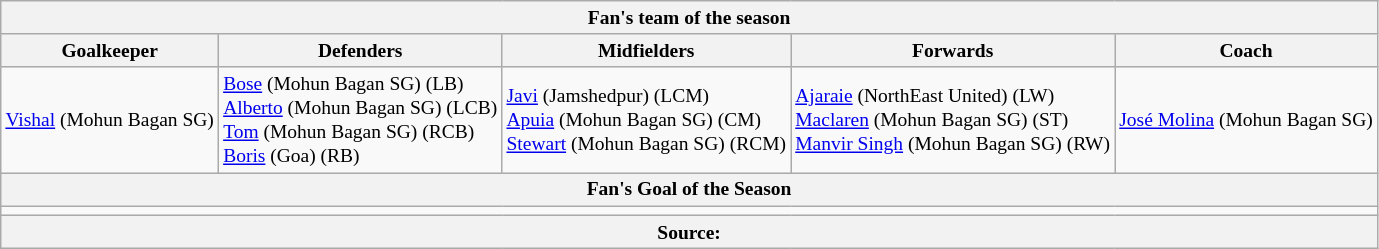<table class="wikitable collapsible" style="text-align: left; font-size:small;">
<tr>
<th colspan="5">Fan's team of the season</th>
</tr>
<tr>
<th>Goalkeeper</th>
<th>Defenders</th>
<th>Midfielders</th>
<th>Forwards</th>
<th>Coach</th>
</tr>
<tr>
<td> <a href='#'>Vishal</a> (Mohun Bagan SG)</td>
<td> <a href='#'>Bose</a> (Mohun Bagan SG) (LB)<br> <a href='#'>Alberto</a> (Mohun Bagan SG) (LCB)<br> <a href='#'>Tom</a> (Mohun Bagan SG) (RCB)<br> <a href='#'>Boris</a> (Goa) (RB)</td>
<td> <a href='#'>Javi</a> (Jamshedpur) (LCM)<br> <a href='#'>Apuia</a> (Mohun Bagan SG) (CM)<br> <a href='#'>Stewart</a> (Mohun Bagan SG) (RCM)</td>
<td> <a href='#'>Ajaraie</a> (NorthEast United) (LW)<br> <a href='#'>Maclaren</a> (Mohun Bagan SG) (ST)<br> <a href='#'>Manvir Singh</a> (Mohun Bagan SG) (RW)</td>
<td> <a href='#'>José Molina</a> (Mohun Bagan SG)</td>
</tr>
<tr>
<th colspan="5">Fan's Goal of the Season</th>
</tr>
<tr>
<td colspan="5"></td>
</tr>
<tr>
<th colspan="5">Source: </th>
</tr>
</table>
